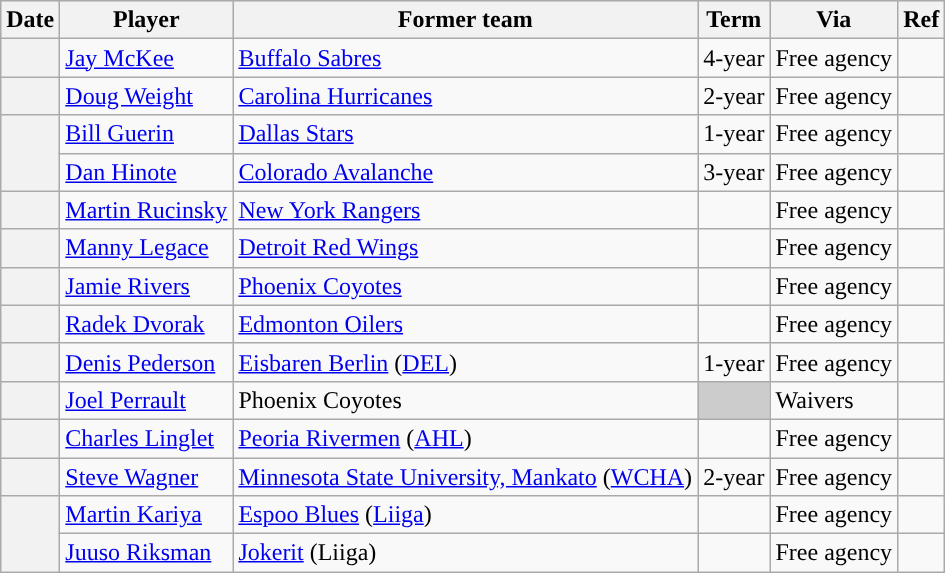<table class="wikitable plainrowheaders">
<tr style="background:#ddd; text-align:center;">
<th>Date</th>
<th>Player</th>
<th>Former team</th>
<th>Term</th>
<th>Via</th>
<th>Ref</th>
</tr>
<tr>
<th scope="row"></th>
<td><a href='#'>Jay McKee</a></td>
<td><a href='#'>Buffalo Sabres</a></td>
<td>4-year</td>
<td>Free agency</td>
<td></td>
</tr>
<tr>
<th scope="row"></th>
<td><a href='#'>Doug Weight</a></td>
<td><a href='#'>Carolina Hurricanes</a></td>
<td>2-year</td>
<td>Free agency</td>
<td></td>
</tr>
<tr>
<th scope="row" rowspan=2></th>
<td><a href='#'>Bill Guerin</a></td>
<td><a href='#'>Dallas Stars</a></td>
<td>1-year</td>
<td>Free agency</td>
<td></td>
</tr>
<tr>
<td><a href='#'>Dan Hinote</a></td>
<td><a href='#'>Colorado Avalanche</a></td>
<td>3-year</td>
<td>Free agency</td>
<td></td>
</tr>
<tr>
<th scope="row"></th>
<td><a href='#'>Martin Rucinsky</a></td>
<td><a href='#'>New York Rangers</a></td>
<td></td>
<td>Free agency</td>
<td></td>
</tr>
<tr>
<th scope="row"></th>
<td><a href='#'>Manny Legace</a></td>
<td><a href='#'>Detroit Red Wings</a></td>
<td></td>
<td>Free agency</td>
<td></td>
</tr>
<tr>
<th scope="row"></th>
<td><a href='#'>Jamie Rivers</a></td>
<td><a href='#'>Phoenix Coyotes</a></td>
<td></td>
<td>Free agency</td>
<td></td>
</tr>
<tr>
<th scope="row"></th>
<td><a href='#'>Radek Dvorak</a></td>
<td><a href='#'>Edmonton Oilers</a></td>
<td></td>
<td>Free agency</td>
<td></td>
</tr>
<tr>
<th scope="row"></th>
<td><a href='#'>Denis Pederson</a></td>
<td><a href='#'>Eisbaren Berlin</a> (<a href='#'>DEL</a>)</td>
<td>1-year</td>
<td>Free agency</td>
<td></td>
</tr>
<tr>
<th scope="row"></th>
<td><a href='#'>Joel Perrault</a></td>
<td>Phoenix Coyotes</td>
<td style="background:#ccc"></td>
<td>Waivers</td>
<td></td>
</tr>
<tr>
<th scope="row"></th>
<td><a href='#'>Charles Linglet</a></td>
<td><a href='#'>Peoria Rivermen</a> (<a href='#'>AHL</a>)</td>
<td></td>
<td>Free agency</td>
<td></td>
</tr>
<tr>
<th scope="row"></th>
<td><a href='#'>Steve Wagner</a></td>
<td><a href='#'>Minnesota State University, Mankato</a> (<a href='#'>WCHA</a>)</td>
<td>2-year</td>
<td>Free agency</td>
<td></td>
</tr>
<tr>
<th scope="row" rowspan=2></th>
<td><a href='#'>Martin Kariya</a></td>
<td><a href='#'>Espoo Blues</a> (<a href='#'>Liiga</a>)</td>
<td></td>
<td>Free agency</td>
<td></td>
</tr>
<tr>
<td><a href='#'>Juuso Riksman</a></td>
<td><a href='#'>Jokerit</a> (Liiga)</td>
<td></td>
<td>Free agency</td>
<td></td>
</tr>
</table>
